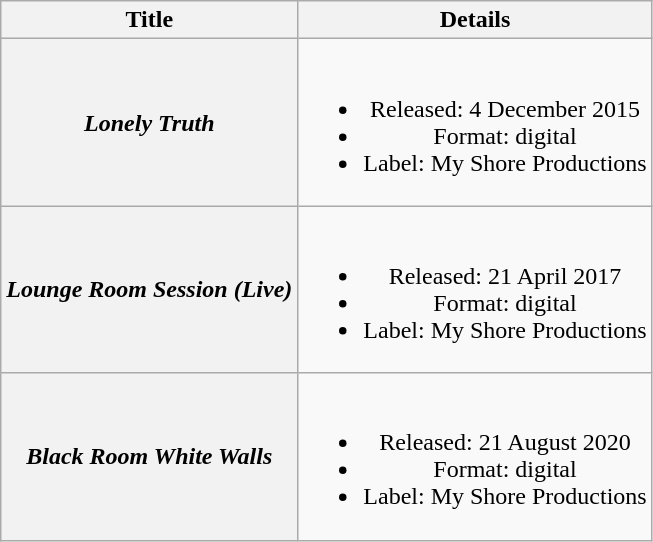<table class="wikitable plainrowheaders" style="text-align:center;" border="1">
<tr>
<th>Title</th>
<th>Details</th>
</tr>
<tr>
<th scope="row"><em>Lonely Truth</em></th>
<td><br><ul><li>Released: 4 December 2015</li><li>Format: digital</li><li>Label: My Shore Productions</li></ul></td>
</tr>
<tr>
<th scope="row"><em>Lounge Room Session (Live)</em></th>
<td><br><ul><li>Released: 21 April 2017</li><li>Format: digital</li><li>Label: My Shore Productions</li></ul></td>
</tr>
<tr>
<th scope="row"><em>Black Room White Walls</em></th>
<td><br><ul><li>Released: 21 August 2020</li><li>Format: digital</li><li>Label: My Shore Productions</li></ul></td>
</tr>
</table>
